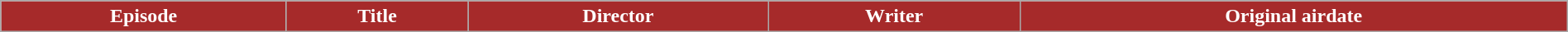<table class="wikitable plainrowheaders" style="width:100%;">
<tr style="color:#fff;">
<th style="background:#A62A2A;">Episode</th>
<th style="background:#A62A2A;">Title</th>
<th style="background:#A62A2A;">Director</th>
<th style="background:#A62A2A;">Writer</th>
<th style="background:#A62A2A;">Original airdate<br>



</th>
</tr>
</table>
